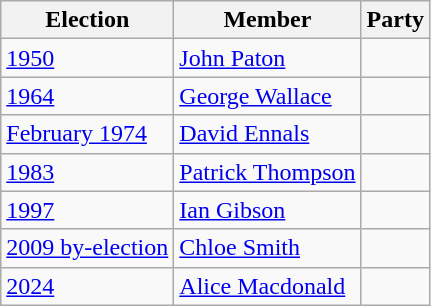<table class="wikitable">
<tr>
<th scope="col">Election</th>
<th scope="col">Member</th>
<th scope="col" colspan="2">Party</th>
</tr>
<tr>
<td><a href='#'>1950</a></td>
<td><a href='#'>John Paton</a></td>
<td></td>
</tr>
<tr>
<td><a href='#'>1964</a></td>
<td><a href='#'>George Wallace</a></td>
<td></td>
</tr>
<tr>
<td><a href='#'>February 1974</a></td>
<td><a href='#'>David Ennals</a></td>
<td></td>
</tr>
<tr>
<td><a href='#'>1983</a></td>
<td><a href='#'>Patrick Thompson</a></td>
<td></td>
</tr>
<tr>
<td><a href='#'>1997</a></td>
<td><a href='#'>Ian Gibson</a></td>
<td></td>
</tr>
<tr>
<td><a href='#'>2009 by-election</a></td>
<td><a href='#'>Chloe Smith</a></td>
<td></td>
</tr>
<tr>
<td><a href='#'>2024</a></td>
<td><a href='#'>Alice Macdonald</a></td>
<td></td>
</tr>
</table>
